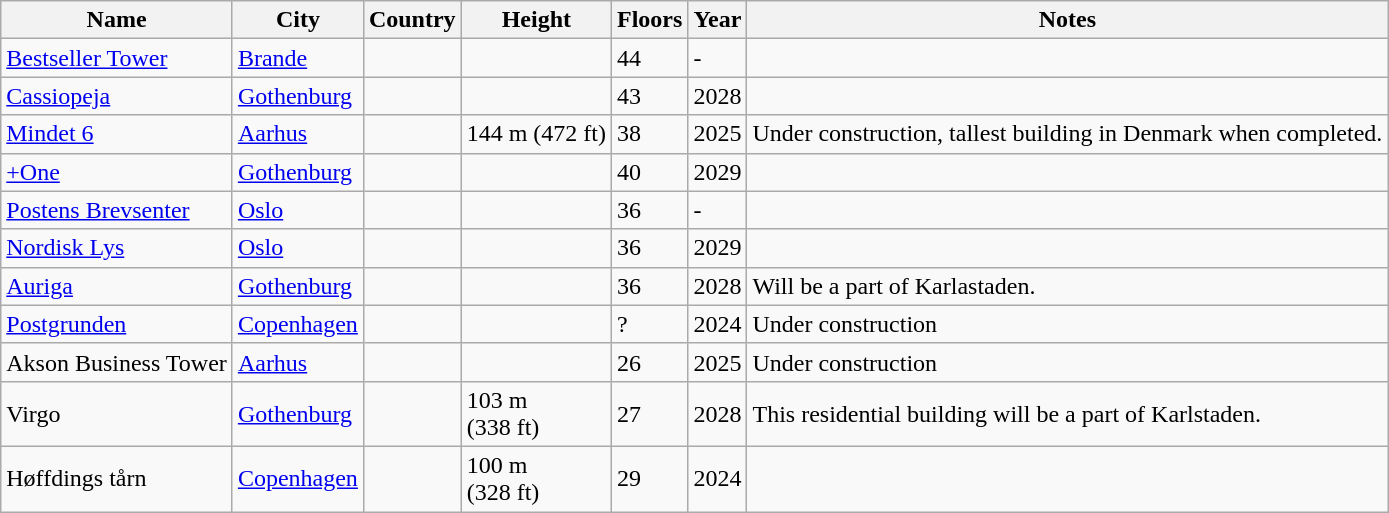<table class="wikitable sortable">
<tr>
<th>Name</th>
<th>City</th>
<th>Country</th>
<th>Height</th>
<th>Floors</th>
<th>Year</th>
<th class="unsortable">Notes</th>
</tr>
<tr>
<td><a href='#'>Bestseller Tower</a></td>
<td><a href='#'>Brande</a></td>
<td></td>
<td></td>
<td>44</td>
<td>-</td>
<td></td>
</tr>
<tr>
<td><a href='#'>Cassiopeja</a></td>
<td><a href='#'>Gothenburg</a></td>
<td></td>
<td></td>
<td>43</td>
<td>2028</td>
<td></td>
</tr>
<tr>
<td><a href='#'>Mindet 6</a></td>
<td><a href='#'>Aarhus</a></td>
<td></td>
<td>144 m (472 ft)</td>
<td>38</td>
<td>2025</td>
<td>Under construction, tallest building in Denmark when completed.</td>
</tr>
<tr>
<td><a href='#'>+One</a></td>
<td><a href='#'>Gothenburg</a></td>
<td></td>
<td></td>
<td>40</td>
<td>2029</td>
<td></td>
</tr>
<tr>
<td><a href='#'>Postens Brevsenter</a></td>
<td><a href='#'>Oslo</a></td>
<td></td>
<td></td>
<td>36</td>
<td>-</td>
<td></td>
</tr>
<tr>
<td><a href='#'>Nordisk Lys</a></td>
<td><a href='#'>Oslo</a></td>
<td></td>
<td></td>
<td>36</td>
<td>2029</td>
<td></td>
</tr>
<tr>
<td><a href='#'>Auriga</a></td>
<td><a href='#'>Gothenburg</a></td>
<td></td>
<td></td>
<td>36</td>
<td>2028</td>
<td>Will be a part of Karlastaden.</td>
</tr>
<tr>
<td><a href='#'>Postgrunden</a></td>
<td><a href='#'>Copenhagen</a></td>
<td></td>
<td></td>
<td>?</td>
<td>2024</td>
<td>Under construction</td>
</tr>
<tr>
<td>Akson Business Tower</td>
<td><a href='#'>Aarhus</a></td>
<td></td>
<td></td>
<td>26</td>
<td>2025</td>
<td>Under construction</td>
</tr>
<tr>
<td>Virgo</td>
<td><a href='#'>Gothenburg</a></td>
<td></td>
<td>103 m<br>(338 ft)</td>
<td>27</td>
<td>2028</td>
<td>This residential building will be a part of Karlstaden.</td>
</tr>
<tr>
<td>Høffdings tårn</td>
<td><a href='#'>Copenhagen</a></td>
<td></td>
<td>100 m<br>(328 ft)</td>
<td>29</td>
<td>2024</td>
<td></td>
</tr>
</table>
